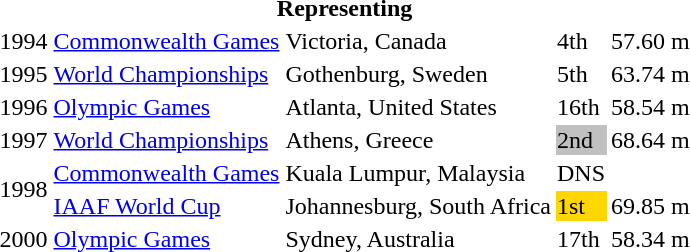<table>
<tr>
<th colspan="5">Representing </th>
</tr>
<tr>
<td>1994</td>
<td><a href='#'>Commonwealth Games</a></td>
<td>Victoria, Canada</td>
<td>4th</td>
<td>57.60 m</td>
</tr>
<tr>
<td>1995</td>
<td><a href='#'>World Championships</a></td>
<td>Gothenburg, Sweden</td>
<td>5th</td>
<td>63.74 m</td>
</tr>
<tr>
<td>1996</td>
<td><a href='#'>Olympic Games</a></td>
<td>Atlanta, United States</td>
<td>16th</td>
<td>58.54 m</td>
</tr>
<tr>
<td>1997</td>
<td><a href='#'>World Championships</a></td>
<td>Athens, Greece</td>
<td bgcolor="silver">2nd</td>
<td>68.64 m</td>
</tr>
<tr>
<td rowspan=2>1998</td>
<td><a href='#'>Commonwealth Games</a></td>
<td>Kuala Lumpur, Malaysia</td>
<td>DNS</td>
<td></td>
</tr>
<tr>
<td><a href='#'>IAAF World Cup</a></td>
<td>Johannesburg, South Africa</td>
<td bgcolor="gold">1st</td>
<td>69.85 m</td>
</tr>
<tr>
<td>2000</td>
<td><a href='#'>Olympic Games</a></td>
<td>Sydney, Australia</td>
<td>17th</td>
<td>58.34 m</td>
</tr>
</table>
